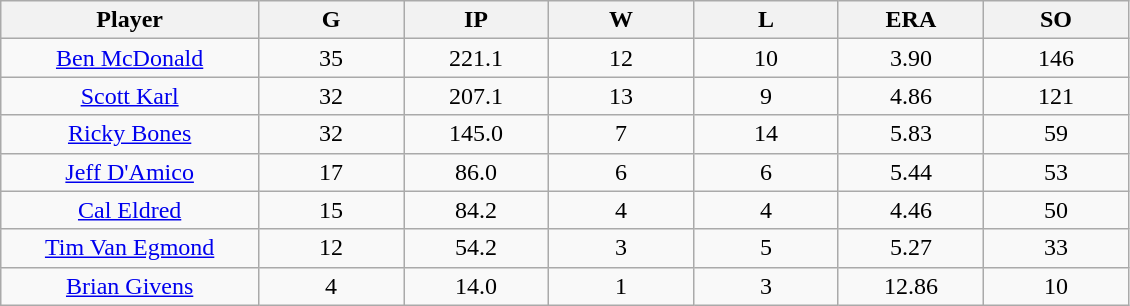<table class="wikitable sortable">
<tr>
<th bgcolor="#DDDDFF" width="16%">Player</th>
<th bgcolor="#DDDDFF" width="9%">G</th>
<th bgcolor="#DDDDFF" width="9%">IP</th>
<th bgcolor="#DDDDFF" width="9%">W</th>
<th bgcolor="#DDDDFF" width="9%">L</th>
<th bgcolor="#DDDDFF" width="9%">ERA</th>
<th bgcolor="#DDDDFF" width="9%">SO</th>
</tr>
<tr align="center">
<td><a href='#'>Ben McDonald</a></td>
<td>35</td>
<td>221.1</td>
<td>12</td>
<td>10</td>
<td>3.90</td>
<td>146</td>
</tr>
<tr align=center>
<td><a href='#'>Scott Karl</a></td>
<td>32</td>
<td>207.1</td>
<td>13</td>
<td>9</td>
<td>4.86</td>
<td>121</td>
</tr>
<tr align=center>
<td><a href='#'>Ricky Bones</a></td>
<td>32</td>
<td>145.0</td>
<td>7</td>
<td>14</td>
<td>5.83</td>
<td>59</td>
</tr>
<tr align=center>
<td><a href='#'>Jeff D'Amico</a></td>
<td>17</td>
<td>86.0</td>
<td>6</td>
<td>6</td>
<td>5.44</td>
<td>53</td>
</tr>
<tr align=center>
<td><a href='#'>Cal Eldred</a></td>
<td>15</td>
<td>84.2</td>
<td>4</td>
<td>4</td>
<td>4.46</td>
<td>50</td>
</tr>
<tr align=center>
<td><a href='#'>Tim Van Egmond</a></td>
<td>12</td>
<td>54.2</td>
<td>3</td>
<td>5</td>
<td>5.27</td>
<td>33</td>
</tr>
<tr align=center>
<td><a href='#'>Brian Givens</a></td>
<td>4</td>
<td>14.0</td>
<td>1</td>
<td>3</td>
<td>12.86</td>
<td>10</td>
</tr>
</table>
